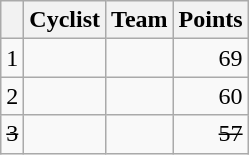<table class="wikitable">
<tr>
<th></th>
<th>Cyclist</th>
<th>Team</th>
<th>Points</th>
</tr>
<tr>
<td>1</td>
<td> </td>
<td></td>
<td align="right">69</td>
</tr>
<tr>
<td>2</td>
<td></td>
<td></td>
<td align="right">60</td>
</tr>
<tr>
<td><s>3</s></td>
<td><s></s></td>
<td><s></s></td>
<td align="right"><s>57</s></td>
</tr>
</table>
